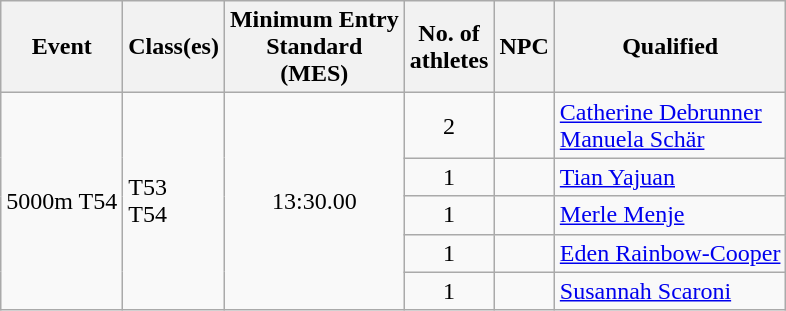<table class="wikitable">
<tr>
<th>Event</th>
<th>Class(es)</th>
<th>Minimum Entry<br>Standard<br>(MES)</th>
<th>No. of<br>athletes</th>
<th>NPC</th>
<th>Qualified</th>
</tr>
<tr>
<td rowspan=5>5000m T54</td>
<td rowspan=5>T53<br>T54</td>
<td rowspan=5 align=center>13:30.00</td>
<td align=center>2</td>
<td></td>
<td><a href='#'>Catherine Debrunner</a><br><a href='#'>Manuela Schär</a></td>
</tr>
<tr>
<td align=center>1</td>
<td></td>
<td><a href='#'>Tian Yajuan</a></td>
</tr>
<tr>
<td align=center>1</td>
<td></td>
<td><a href='#'>Merle Menje</a></td>
</tr>
<tr>
<td align=center>1</td>
<td></td>
<td><a href='#'>Eden Rainbow-Cooper</a></td>
</tr>
<tr>
<td align=center>1</td>
<td></td>
<td><a href='#'>Susannah Scaroni</a></td>
</tr>
</table>
